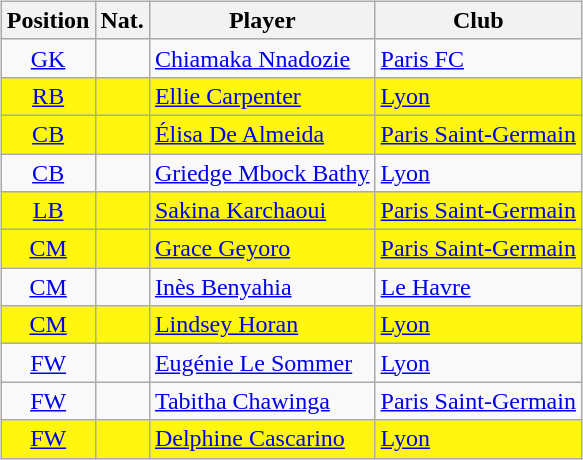<table style="width:100%;">
<tr>
<td width="50%"><br><table class="sortable wikitable" style="text-align: center">
<tr>
<th>Position</th>
<th>Nat.</th>
<th>Player</th>
<th>Club</th>
</tr>
<tr>
<td><a href='#'>GK</a></td>
<td></td>
<td align=left><a href='#'>Chiamaka Nnadozie</a></td>
<td align=left><a href='#'>Paris FC</a></td>
</tr>
<tr bgcolor=#FFF60F>
<td><a href='#'>RB</a></td>
<td></td>
<td align=left><a href='#'>Ellie Carpenter</a></td>
<td align=left><a href='#'>Lyon</a></td>
</tr>
<tr bgcolor=#FFF60F>
<td><a href='#'>CB</a></td>
<td></td>
<td align=left><a href='#'>Élisa De Almeida</a></td>
<td align=left><a href='#'>Paris Saint-Germain</a></td>
</tr>
<tr>
<td><a href='#'>CB</a></td>
<td></td>
<td align=left><a href='#'>Griedge Mbock Bathy</a></td>
<td align=left><a href='#'>Lyon</a></td>
</tr>
<tr bgcolor=#FFF60F>
<td><a href='#'>LB</a></td>
<td></td>
<td align=left><a href='#'>Sakina Karchaoui</a></td>
<td align=left><a href='#'>Paris Saint-Germain</a></td>
</tr>
<tr bgcolor=#FFF60F>
<td><a href='#'>CM</a></td>
<td></td>
<td align=left><a href='#'>Grace Geyoro</a></td>
<td align=left><a href='#'>Paris Saint-Germain</a></td>
</tr>
<tr>
<td><a href='#'>CM</a></td>
<td></td>
<td align=left><a href='#'>Inès Benyahia</a></td>
<td align=left><a href='#'>Le Havre</a></td>
</tr>
<tr bgcolor=#FFF60F>
<td><a href='#'>CM</a></td>
<td></td>
<td align=left><a href='#'>Lindsey Horan</a></td>
<td align=left><a href='#'>Lyon</a></td>
</tr>
<tr>
<td><a href='#'>FW</a></td>
<td></td>
<td align=left><a href='#'>Eugénie Le Sommer</a></td>
<td align=left><a href='#'>Lyon</a></td>
</tr>
<tr>
<td><a href='#'>FW</a></td>
<td></td>
<td align=left><a href='#'>Tabitha Chawinga</a></td>
<td align=left><a href='#'>Paris Saint-Germain</a></td>
</tr>
<tr bgcolor=#FFF60F>
<td><a href='#'>FW</a></td>
<td></td>
<td align=left><a href='#'>Delphine Cascarino</a></td>
<td align=left><a href='#'>Lyon</a></td>
</tr>
</table>
</td>
<td width="50%"><br><div>












</div></td>
</tr>
</table>
